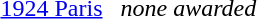<table>
<tr>
<td rowspan="2"><a href='#'>1924 Paris</a><br></td>
<td rowspan="2"></td>
<td></td>
<td rowspan="2" align="center"><em>none awarded</em></td>
</tr>
<tr>
<td></td>
</tr>
<tr>
</tr>
</table>
